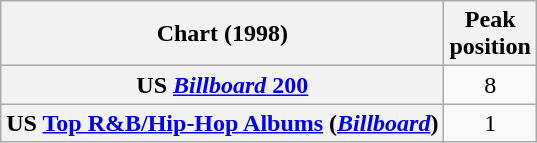<table class="wikitable sortable plainrowheaders" style="text-align:center">
<tr>
<th scope="col">Chart (1998)</th>
<th scope="col">Peak<br>position</th>
</tr>
<tr>
<th scope="row">US <a href='#'><em>Billboard</em> 200</a></th>
<td>8</td>
</tr>
<tr>
<th scope="row">US <a href='#'>Top R&B/Hip-Hop Albums</a> (<em><a href='#'>Billboard</a></em>)</th>
<td>1</td>
</tr>
</table>
